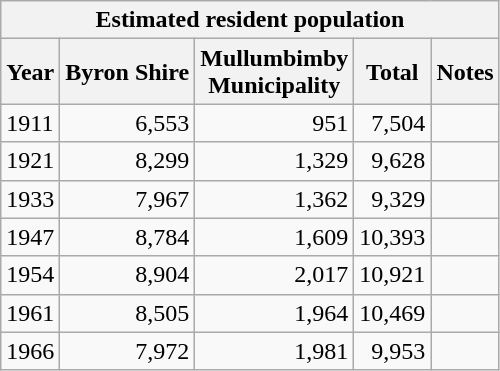<table class="wikitable">
<tr>
<th colspan=7>Estimated resident population</th>
</tr>
<tr>
<th>Year</th>
<th>Byron Shire</th>
<th>Mullumbimby<br>Municipality</th>
<th>Total</th>
<th>Notes</th>
</tr>
<tr>
<td>1911</td>
<td align=right>6,553</td>
<td align=right>951</td>
<td align=right>7,504</td>
<td></td>
</tr>
<tr>
<td>1921</td>
<td align=right>8,299</td>
<td align=right>1,329</td>
<td align=right>9,628</td>
<td></td>
</tr>
<tr>
<td>1933</td>
<td align=right>7,967</td>
<td align=right>1,362</td>
<td align=right>9,329</td>
<td></td>
</tr>
<tr>
<td>1947</td>
<td align=right>8,784</td>
<td align=right>1,609</td>
<td align=right>10,393</td>
<td></td>
</tr>
<tr>
<td>1954</td>
<td align=right>8,904</td>
<td align=right>2,017</td>
<td align=right>10,921</td>
<td></td>
</tr>
<tr>
<td>1961</td>
<td align=right>8,505</td>
<td align=right>1,964</td>
<td align=right>10,469</td>
<td></td>
</tr>
<tr>
<td>1966</td>
<td align=right>7,972</td>
<td align=right>1,981</td>
<td align=right>9,953</td>
<td></td>
</tr>
</table>
